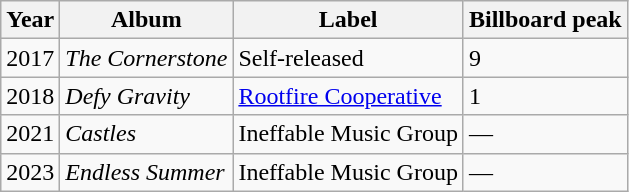<table class="wikitable">
<tr>
<th>Year</th>
<th>Album</th>
<th>Label</th>
<th>Billboard peak</th>
</tr>
<tr>
<td>2017</td>
<td><em>The Cornerstone</em></td>
<td>Self-released</td>
<td>9</td>
</tr>
<tr>
<td>2018</td>
<td><em>Defy Gravity</em></td>
<td><a href='#'>Rootfire Cooperative</a></td>
<td>1</td>
</tr>
<tr>
<td>2021</td>
<td><em>Castles</em></td>
<td>Ineffable Music Group</td>
<td><small></small>—</td>
</tr>
<tr>
<td>2023</td>
<td><em>Endless Summer</em></td>
<td>Ineffable Music Group</td>
<td><small></small>—</td>
</tr>
</table>
